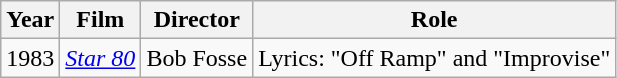<table class="wikitable">
<tr>
<th>Year</th>
<th>Film</th>
<th>Director</th>
<th>Role</th>
</tr>
<tr>
<td>1983</td>
<td><em><a href='#'>Star 80</a></em></td>
<td>Bob Fosse</td>
<td>Lyrics: "Off Ramp" and "Improvise"</td>
</tr>
</table>
